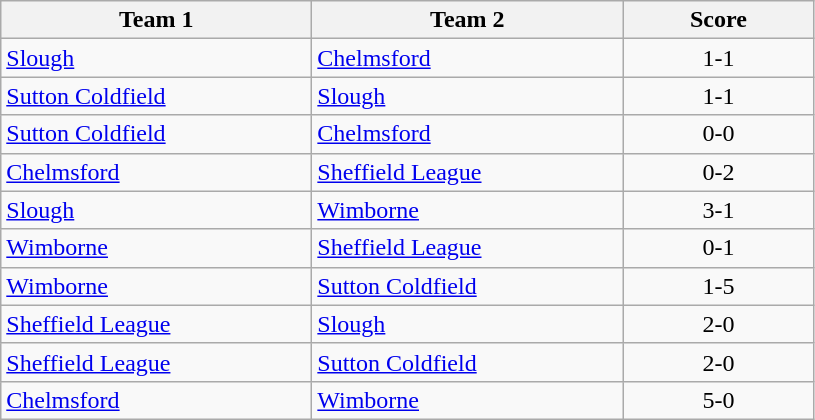<table class="wikitable" style="font-size: 100%">
<tr>
<th width=200>Team 1</th>
<th width=200>Team 2</th>
<th width=120>Score</th>
</tr>
<tr>
<td><a href='#'>Slough</a></td>
<td><a href='#'>Chelmsford</a></td>
<td align=center>1-1</td>
</tr>
<tr>
<td><a href='#'>Sutton Coldfield</a></td>
<td><a href='#'>Slough</a></td>
<td align=center>1-1</td>
</tr>
<tr>
<td><a href='#'>Sutton Coldfield</a></td>
<td><a href='#'>Chelmsford</a></td>
<td align=center>0-0</td>
</tr>
<tr>
<td><a href='#'>Chelmsford</a></td>
<td><a href='#'>Sheffield League</a></td>
<td align=center>0-2</td>
</tr>
<tr>
<td><a href='#'>Slough</a></td>
<td><a href='#'>Wimborne</a></td>
<td align=center>3-1</td>
</tr>
<tr>
<td><a href='#'>Wimborne</a></td>
<td><a href='#'>Sheffield League</a></td>
<td align=center>0-1</td>
</tr>
<tr>
<td><a href='#'>Wimborne</a></td>
<td><a href='#'>Sutton Coldfield</a></td>
<td align=center>1-5</td>
</tr>
<tr>
<td><a href='#'>Sheffield League</a></td>
<td><a href='#'>Slough</a></td>
<td align=center>2-0</td>
</tr>
<tr>
<td><a href='#'>Sheffield League</a></td>
<td><a href='#'>Sutton Coldfield</a></td>
<td align=center>2-0</td>
</tr>
<tr>
<td><a href='#'>Chelmsford</a></td>
<td><a href='#'>Wimborne</a></td>
<td align=center>5-0</td>
</tr>
</table>
